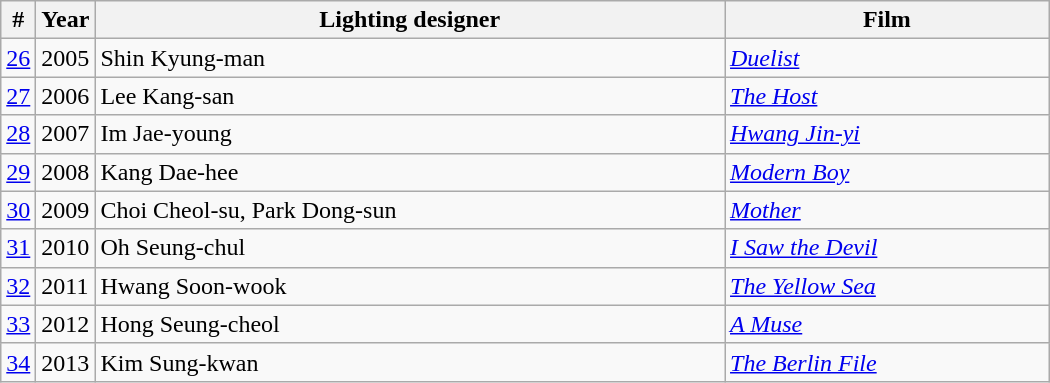<table class="wikitable" style="width:700px">
<tr>
<th style="width:10px">#</th>
<th style="width:10px">Year</th>
<th>Lighting designer</th>
<th>Film</th>
</tr>
<tr>
<td><a href='#'>26</a></td>
<td>2005</td>
<td>Shin Kyung-man</td>
<td><em><a href='#'>Duelist</a></em></td>
</tr>
<tr>
<td><a href='#'>27</a></td>
<td>2006</td>
<td>Lee Kang-san</td>
<td><em><a href='#'>The Host</a></em></td>
</tr>
<tr>
<td><a href='#'>28</a></td>
<td>2007</td>
<td>Im Jae-young</td>
<td><em><a href='#'>Hwang Jin-yi</a></em></td>
</tr>
<tr>
<td><a href='#'>29</a></td>
<td>2008</td>
<td>Kang Dae-hee</td>
<td><em><a href='#'>Modern Boy</a></em></td>
</tr>
<tr>
<td><a href='#'>30</a></td>
<td>2009</td>
<td>Choi Cheol-su, Park Dong-sun</td>
<td><em><a href='#'>Mother</a></em></td>
</tr>
<tr>
<td><a href='#'>31</a></td>
<td>2010</td>
<td>Oh Seung-chul</td>
<td><em><a href='#'>I Saw the Devil</a></em></td>
</tr>
<tr>
<td><a href='#'>32</a></td>
<td>2011</td>
<td>Hwang Soon-wook</td>
<td><em><a href='#'>The Yellow Sea</a></em></td>
</tr>
<tr>
<td><a href='#'>33</a></td>
<td>2012</td>
<td>Hong Seung-cheol</td>
<td><em><a href='#'>A Muse</a></em></td>
</tr>
<tr>
<td><a href='#'>34</a></td>
<td>2013</td>
<td>Kim Sung-kwan</td>
<td><em><a href='#'>The Berlin File</a></em></td>
</tr>
</table>
